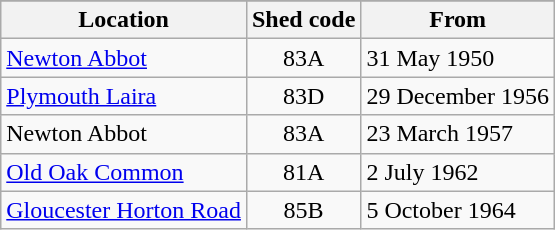<table class="wikitable" |>
<tr>
</tr>
<tr>
<th>Location</th>
<th>Shed code</th>
<th>From</th>
</tr>
<tr>
<td><a href='#'>Newton Abbot</a></td>
<td style="text-align: center;">83A</td>
<td>31 May 1950</td>
</tr>
<tr>
<td><a href='#'>Plymouth Laira</a></td>
<td style="text-align: center;">83D</td>
<td>29 December 1956</td>
</tr>
<tr>
<td>Newton Abbot</td>
<td style="text-align: center;">83A</td>
<td>23 March 1957</td>
</tr>
<tr>
<td><a href='#'>Old Oak Common</a></td>
<td style="text-align: center;">81A</td>
<td>2 July 1962</td>
</tr>
<tr>
<td><a href='#'>Gloucester Horton Road</a></td>
<td style="text-align: center;">85B</td>
<td>5 October 1964</td>
</tr>
</table>
